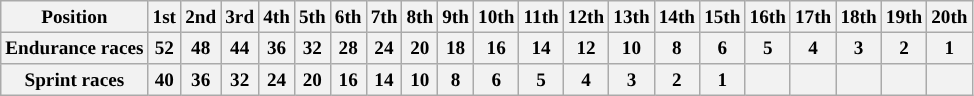<table class="wikitable" style="font-size: 80%">
<tr>
<th>Position</th>
<th>1st</th>
<th>2nd</th>
<th>3rd</th>
<th>4th</th>
<th>5th</th>
<th>6th</th>
<th>7th</th>
<th>8th</th>
<th>9th</th>
<th>10th</th>
<th>11th</th>
<th>12th</th>
<th>13th</th>
<th>14th</th>
<th>15th</th>
<th>16th</th>
<th>17th</th>
<th>18th</th>
<th>19th</th>
<th>20th</th>
</tr>
<tr>
<th>Endurance races</th>
<th>52</th>
<th>48</th>
<th>44</th>
<th>36</th>
<th>32</th>
<th>28</th>
<th>24</th>
<th>20</th>
<th>18</th>
<th>16</th>
<th>14</th>
<th>12</th>
<th>10</th>
<th>8</th>
<th>6</th>
<th>5</th>
<th>4</th>
<th>3</th>
<th>2</th>
<th>1</th>
</tr>
<tr>
<th>Sprint races</th>
<th>40</th>
<th>36</th>
<th>32</th>
<th>24</th>
<th>20</th>
<th>16</th>
<th>14</th>
<th>10</th>
<th>8</th>
<th>6</th>
<th>5</th>
<th>4</th>
<th>3</th>
<th>2</th>
<th>1</th>
<th></th>
<th></th>
<th></th>
<th></th>
<th></th>
</tr>
</table>
